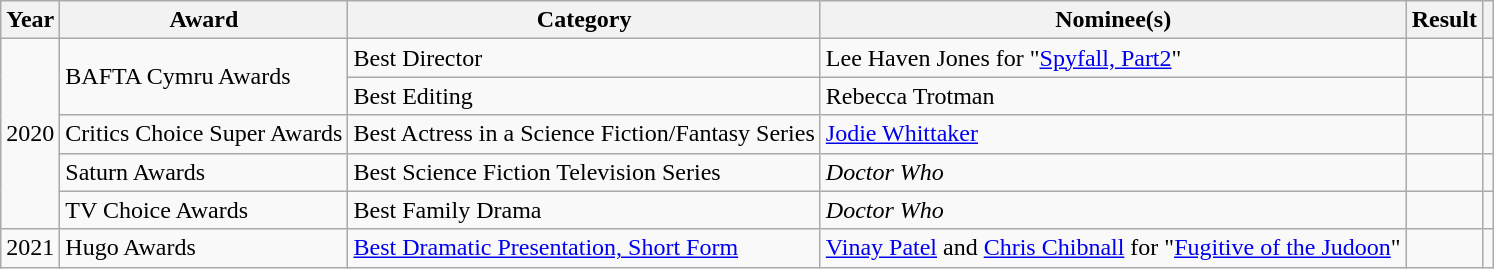<table class="wikitable sortable">
<tr>
<th>Year</th>
<th>Award</th>
<th>Category</th>
<th>Nominee(s)</th>
<th>Result</th>
<th class="unsortable"></th>
</tr>
<tr>
<td rowspan="5">2020</td>
<td rowspan="2">BAFTA Cymru Awards</td>
<td>Best Director</td>
<td>Lee Haven Jones for "<a href='#'>Spyfall, Part2</a>"</td>
<td></td>
<td></td>
</tr>
<tr>
<td>Best Editing</td>
<td>Rebecca Trotman</td>
<td></td>
<td></td>
</tr>
<tr>
<td>Critics Choice Super Awards</td>
<td>Best Actress in a Science Fiction/Fantasy Series</td>
<td><a href='#'>Jodie Whittaker</a></td>
<td></td>
<td></td>
</tr>
<tr>
<td>Saturn Awards</td>
<td>Best Science Fiction Television Series</td>
<td><em>Doctor Who</em></td>
<td></td>
<td></td>
</tr>
<tr>
<td>TV Choice Awards</td>
<td>Best Family Drama</td>
<td><em>Doctor Who</em></td>
<td></td>
<td></td>
</tr>
<tr>
<td>2021</td>
<td>Hugo Awards</td>
<td><a href='#'>Best Dramatic Presentation, Short Form</a></td>
<td><a href='#'>Vinay Patel</a> and <a href='#'>Chris Chibnall</a> for "<a href='#'>Fugitive of the Judoon</a>"</td>
<td></td>
<td></td>
</tr>
</table>
